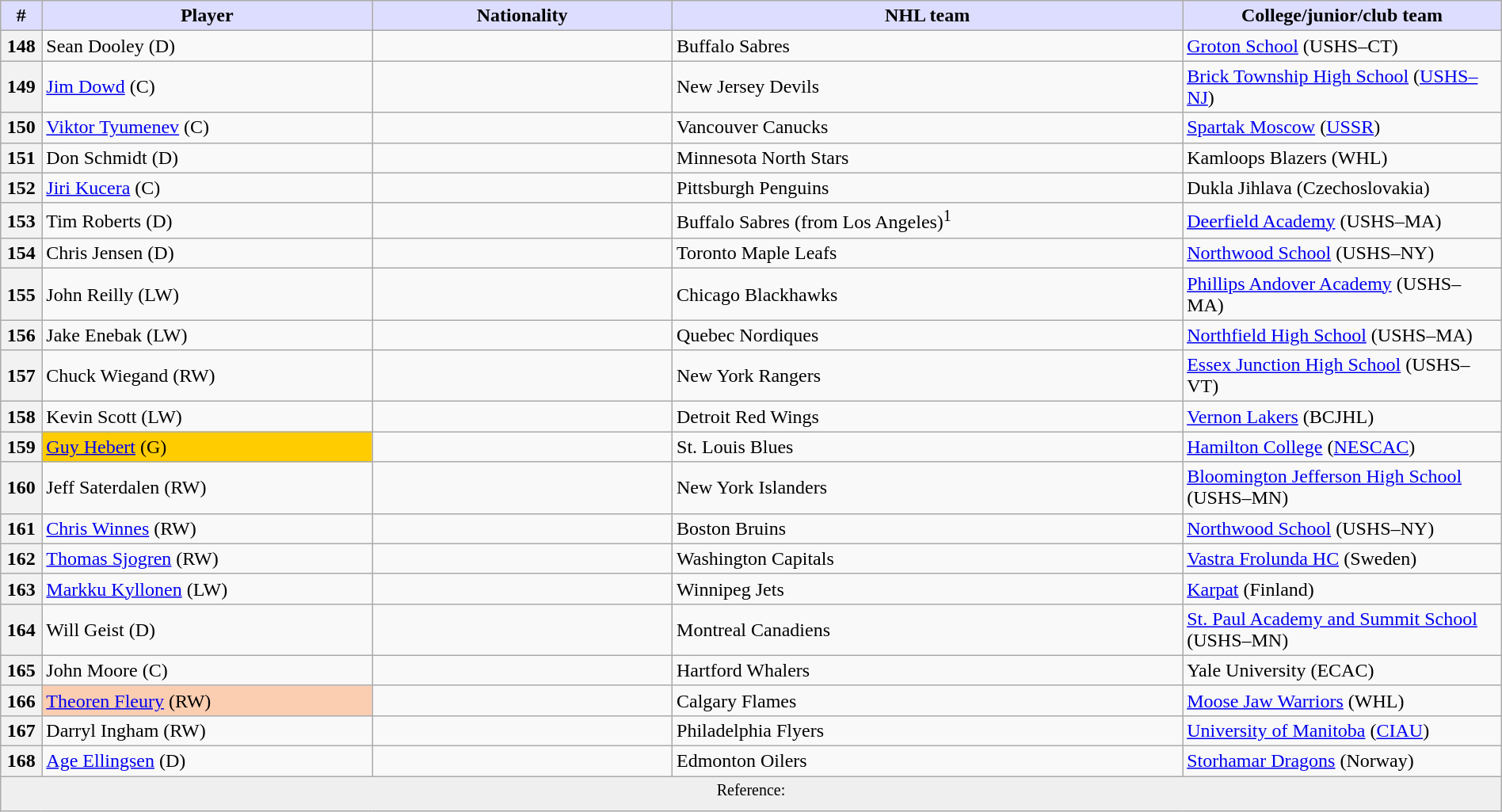<table class="wikitable" style="width: 100%">
<tr>
<th style="background:#ddf; width:2.75%;">#</th>
<th style="background:#ddf; width:22.0%;">Player</th>
<th style="background:#ddf; width:20.0%;">Nationality</th>
<th style="background:#ddf; width:34.0%;">NHL team</th>
<th style="background:#ddf; width:100.0%;">College/junior/club team</th>
</tr>
<tr>
<th>148</th>
<td>Sean Dooley (D)</td>
<td></td>
<td>Buffalo Sabres</td>
<td><a href='#'>Groton School</a> (USHS–CT)</td>
</tr>
<tr>
<th>149</th>
<td><a href='#'>Jim Dowd</a> (C)</td>
<td></td>
<td>New Jersey Devils</td>
<td><a href='#'>Brick Township High School</a> (<a href='#'>USHS–NJ</a>)</td>
</tr>
<tr>
<th>150</th>
<td><a href='#'>Viktor Tyumenev</a> (C)</td>
<td></td>
<td>Vancouver Canucks</td>
<td><a href='#'>Spartak Moscow</a> (<a href='#'>USSR</a>)</td>
</tr>
<tr>
<th>151</th>
<td>Don Schmidt (D)</td>
<td></td>
<td>Minnesota North Stars</td>
<td>Kamloops Blazers (WHL)</td>
</tr>
<tr>
<th>152</th>
<td><a href='#'>Jiri Kucera</a> (C)</td>
<td></td>
<td>Pittsburgh Penguins</td>
<td>Dukla Jihlava (Czechoslovakia)</td>
</tr>
<tr>
<th>153</th>
<td>Tim Roberts (D)</td>
<td></td>
<td>Buffalo Sabres (from Los Angeles)<sup>1</sup></td>
<td><a href='#'>Deerfield Academy</a> (USHS–MA)</td>
</tr>
<tr>
<th>154</th>
<td>Chris Jensen (D)</td>
<td></td>
<td>Toronto Maple Leafs</td>
<td><a href='#'>Northwood School</a> (USHS–NY)</td>
</tr>
<tr>
<th>155</th>
<td>John Reilly (LW)</td>
<td></td>
<td>Chicago Blackhawks</td>
<td><a href='#'>Phillips Andover Academy</a> (USHS–MA)</td>
</tr>
<tr>
<th>156</th>
<td>Jake Enebak (LW)</td>
<td></td>
<td>Quebec Nordiques</td>
<td><a href='#'>Northfield High School</a> (USHS–MA)</td>
</tr>
<tr>
<th>157</th>
<td>Chuck Wiegand (RW)</td>
<td></td>
<td>New York Rangers</td>
<td><a href='#'>Essex Junction High School</a> (USHS–VT)</td>
</tr>
<tr>
<th>158</th>
<td>Kevin Scott (LW)</td>
<td></td>
<td>Detroit Red Wings</td>
<td><a href='#'>Vernon Lakers</a> (BCJHL)</td>
</tr>
<tr>
<th>159</th>
<td bgcolor="#FFCC00"><a href='#'>Guy Hebert</a> (G)</td>
<td></td>
<td>St. Louis Blues</td>
<td><a href='#'>Hamilton College</a> (<a href='#'>NESCAC</a>)</td>
</tr>
<tr>
<th>160</th>
<td>Jeff Saterdalen (RW)</td>
<td></td>
<td>New York Islanders</td>
<td><a href='#'>Bloomington Jefferson High School</a> (USHS–MN)</td>
</tr>
<tr>
<th>161</th>
<td><a href='#'>Chris Winnes</a> (RW)</td>
<td></td>
<td>Boston Bruins</td>
<td><a href='#'>Northwood School</a> (USHS–NY)</td>
</tr>
<tr>
<th>162</th>
<td><a href='#'>Thomas Sjogren</a> (RW)</td>
<td></td>
<td>Washington Capitals</td>
<td><a href='#'>Vastra Frolunda HC</a> (Sweden)</td>
</tr>
<tr>
<th>163</th>
<td><a href='#'>Markku Kyllonen</a> (LW)</td>
<td></td>
<td>Winnipeg Jets</td>
<td><a href='#'>Karpat</a> (Finland)</td>
</tr>
<tr>
<th>164</th>
<td>Will Geist (D)</td>
<td></td>
<td>Montreal Canadiens</td>
<td><a href='#'>St. Paul Academy and Summit School</a> (USHS–MN)</td>
</tr>
<tr>
<th>165</th>
<td>John Moore (C)</td>
<td></td>
<td>Hartford Whalers</td>
<td>Yale University (ECAC)</td>
</tr>
<tr>
<th>166</th>
<td bgcolor="#FBCEB1"><a href='#'>Theoren Fleury</a> (RW)</td>
<td></td>
<td>Calgary Flames</td>
<td><a href='#'>Moose Jaw Warriors</a> (WHL)</td>
</tr>
<tr>
<th>167</th>
<td>Darryl Ingham (RW)</td>
<td></td>
<td>Philadelphia Flyers</td>
<td><a href='#'>University of Manitoba</a> (<a href='#'>CIAU</a>)</td>
</tr>
<tr>
<th>168</th>
<td><a href='#'>Age Ellingsen</a> (D)</td>
<td></td>
<td>Edmonton Oilers</td>
<td><a href='#'>Storhamar Dragons</a> (Norway)</td>
</tr>
<tr>
<td align=center colspan="6" bgcolor="#efefef"><sup>Reference:   </sup></td>
</tr>
</table>
